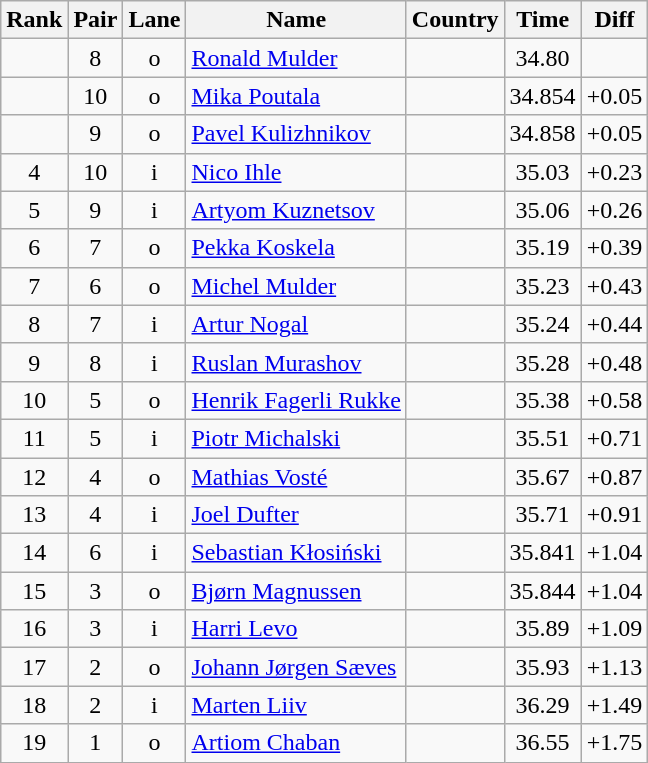<table class="wikitable sortable" style="text-align:center">
<tr>
<th>Rank</th>
<th>Pair</th>
<th>Lane</th>
<th>Name</th>
<th>Country</th>
<th>Time</th>
<th>Diff</th>
</tr>
<tr>
<td></td>
<td>8</td>
<td>o</td>
<td align=left><a href='#'>Ronald Mulder</a></td>
<td align=left></td>
<td>34.80</td>
<td></td>
</tr>
<tr>
<td></td>
<td>10</td>
<td>o</td>
<td align=left><a href='#'>Mika Poutala</a></td>
<td align=left></td>
<td>34.854</td>
<td>+0.05</td>
</tr>
<tr>
<td></td>
<td>9</td>
<td>o</td>
<td align=left><a href='#'>Pavel Kulizhnikov</a></td>
<td align=left></td>
<td>34.858</td>
<td>+0.05</td>
</tr>
<tr>
<td>4</td>
<td>10</td>
<td>i</td>
<td align=left><a href='#'>Nico Ihle</a></td>
<td align=left></td>
<td>35.03</td>
<td>+0.23</td>
</tr>
<tr>
<td>5</td>
<td>9</td>
<td>i</td>
<td align=left><a href='#'>Artyom Kuznetsov</a></td>
<td align=left></td>
<td>35.06</td>
<td>+0.26</td>
</tr>
<tr>
<td>6</td>
<td>7</td>
<td>o</td>
<td align=left><a href='#'>Pekka Koskela</a></td>
<td align=left></td>
<td>35.19</td>
<td>+0.39</td>
</tr>
<tr>
<td>7</td>
<td>6</td>
<td>o</td>
<td align=left><a href='#'>Michel Mulder</a></td>
<td align=left></td>
<td>35.23</td>
<td>+0.43</td>
</tr>
<tr>
<td>8</td>
<td>7</td>
<td>i</td>
<td align=left><a href='#'>Artur Nogal</a></td>
<td align=left></td>
<td>35.24</td>
<td>+0.44</td>
</tr>
<tr>
<td>9</td>
<td>8</td>
<td>i</td>
<td align=left><a href='#'>Ruslan Murashov</a></td>
<td align=left></td>
<td>35.28</td>
<td>+0.48</td>
</tr>
<tr>
<td>10</td>
<td>5</td>
<td>o</td>
<td align=left><a href='#'>Henrik Fagerli Rukke</a></td>
<td align=left></td>
<td>35.38</td>
<td>+0.58</td>
</tr>
<tr>
<td>11</td>
<td>5</td>
<td>i</td>
<td align=left><a href='#'>Piotr Michalski</a></td>
<td align=left></td>
<td>35.51</td>
<td>+0.71</td>
</tr>
<tr>
<td>12</td>
<td>4</td>
<td>o</td>
<td align=left><a href='#'>Mathias Vosté</a></td>
<td align=left></td>
<td>35.67</td>
<td>+0.87</td>
</tr>
<tr>
<td>13</td>
<td>4</td>
<td>i</td>
<td align=left><a href='#'>Joel Dufter</a></td>
<td align=left></td>
<td>35.71</td>
<td>+0.91</td>
</tr>
<tr>
<td>14</td>
<td>6</td>
<td>i</td>
<td align=left><a href='#'>Sebastian Kłosiński</a></td>
<td align=left></td>
<td>35.841</td>
<td>+1.04</td>
</tr>
<tr>
<td>15</td>
<td>3</td>
<td>o</td>
<td align=left><a href='#'>Bjørn Magnussen</a></td>
<td align=left></td>
<td>35.844</td>
<td>+1.04</td>
</tr>
<tr>
<td>16</td>
<td>3</td>
<td>i</td>
<td align=left><a href='#'>Harri Levo</a></td>
<td align=left></td>
<td>35.89</td>
<td>+1.09</td>
</tr>
<tr>
<td>17</td>
<td>2</td>
<td>o</td>
<td align=left><a href='#'>Johann Jørgen Sæves</a></td>
<td align=left></td>
<td>35.93</td>
<td>+1.13</td>
</tr>
<tr>
<td>18</td>
<td>2</td>
<td>i</td>
<td align=left><a href='#'>Marten Liiv</a></td>
<td align=left></td>
<td>36.29</td>
<td>+1.49</td>
</tr>
<tr>
<td>19</td>
<td>1</td>
<td>o</td>
<td align=left><a href='#'>Artiom Chaban</a></td>
<td align=left></td>
<td>36.55</td>
<td>+1.75</td>
</tr>
</table>
